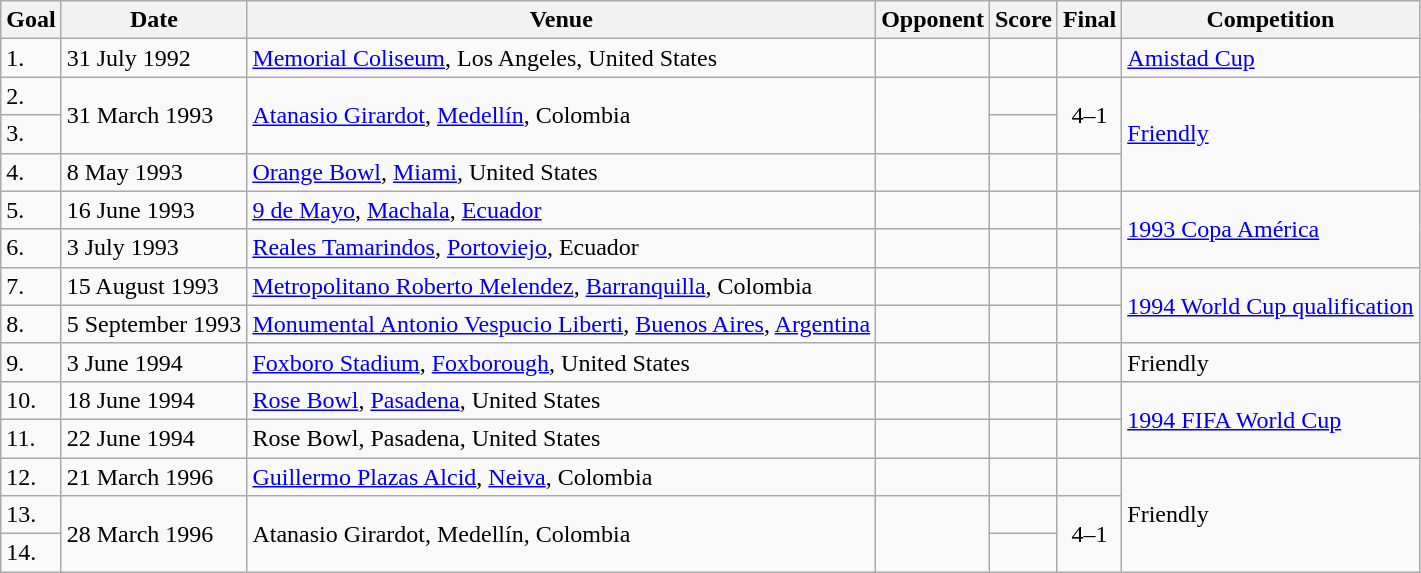<table class="wikitable sortable" style=>
<tr>
<th>Goal</th>
<th>Date</th>
<th>Venue</th>
<th>Opponent</th>
<th>Score</th>
<th>Final</th>
<th>Competition</th>
</tr>
<tr>
<td>1.</td>
<td>31 July 1992</td>
<td><a href='#'>Memorial Coliseum</a>, Los Angeles, United States</td>
<td></td>
<td></td>
<td></td>
<td><a href='#'>Amistad Cup</a></td>
</tr>
<tr>
<td>2.</td>
<td rowspan=2>31 March 1993</td>
<td rowspan=2><a href='#'>Atanasio Girardot</a>, <a href='#'>Medellín</a>, Colombia</td>
<td rowspan=2></td>
<td></td>
<td rowspan=2 style="text-align:center;">4–1</td>
<td rowspan=3><a href='#'>Friendly</a></td>
</tr>
<tr>
<td>3.</td>
<td></td>
</tr>
<tr>
<td>4.</td>
<td>8 May 1993</td>
<td><a href='#'>Orange Bowl</a>, <a href='#'>Miami</a>, United States</td>
<td></td>
<td></td>
<td></td>
</tr>
<tr>
<td>5.</td>
<td>16 June 1993</td>
<td><a href='#'>9 de Mayo</a>, <a href='#'>Machala</a>, <a href='#'>Ecuador</a></td>
<td></td>
<td></td>
<td></td>
<td rowspan=2><a href='#'>1993 Copa América</a></td>
</tr>
<tr>
<td>6.</td>
<td>3 July 1993</td>
<td><a href='#'>Reales Tamarindos</a>, <a href='#'>Portoviejo</a>, Ecuador</td>
<td></td>
<td></td>
<td></td>
</tr>
<tr>
<td>7.</td>
<td>15 August 1993</td>
<td><a href='#'>Metropolitano Roberto Melendez</a>, <a href='#'>Barranquilla</a>, Colombia</td>
<td></td>
<td></td>
<td></td>
<td rowspan=2><a href='#'>1994 World Cup qualification</a></td>
</tr>
<tr>
<td>8.</td>
<td>5 September 1993</td>
<td><a href='#'>Monumental Antonio Vespucio Liberti</a>, <a href='#'>Buenos Aires</a>, <a href='#'>Argentina</a></td>
<td></td>
<td></td>
<td></td>
</tr>
<tr>
<td>9.</td>
<td>3 June 1994</td>
<td><a href='#'>Foxboro Stadium</a>, <a href='#'>Foxborough</a>, United States</td>
<td></td>
<td></td>
<td></td>
<td>Friendly</td>
</tr>
<tr>
<td>10.</td>
<td>18 June 1994</td>
<td><a href='#'>Rose Bowl</a>, <a href='#'>Pasadena</a>, United States</td>
<td></td>
<td></td>
<td></td>
<td rowspan=2><a href='#'>1994 FIFA World Cup</a></td>
</tr>
<tr>
<td>11.</td>
<td>22 June 1994</td>
<td>Rose Bowl, Pasadena, United States</td>
<td></td>
<td></td>
<td></td>
</tr>
<tr>
<td>12.</td>
<td>21 March 1996</td>
<td><a href='#'>Guillermo Plazas Alcid</a>, <a href='#'>Neiva</a>, Colombia</td>
<td></td>
<td></td>
<td></td>
<td rowspan=3>Friendly</td>
</tr>
<tr>
<td>13.</td>
<td rowspan=2>28 March 1996</td>
<td rowspan=2>Atanasio Girardot, Medellín, Colombia</td>
<td rowspan=2></td>
<td></td>
<td rowspan=2 style="text-align:center;">4–1</td>
</tr>
<tr>
<td>14.</td>
<td></td>
</tr>
</table>
